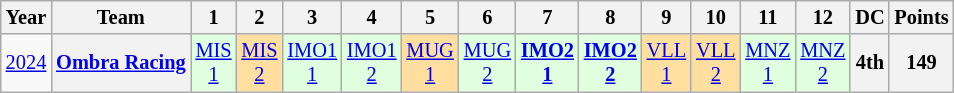<table class="wikitable" style="text-align:center; font-size:85%">
<tr>
<th>Year</th>
<th>Team</th>
<th>1</th>
<th>2</th>
<th>3</th>
<th>4</th>
<th>5</th>
<th>6</th>
<th>7</th>
<th>8</th>
<th>9</th>
<th>10</th>
<th>11</th>
<th>12</th>
<th>DC</th>
<th>Points</th>
</tr>
<tr>
<td><a href='#'>2024</a></td>
<th><a href='#'>Ombra Racing</a></th>
<td style="background:#DFFFDF;"><a href='#'>MIS<br>1</a><br></td>
<td style="background:#FFDF9F;"><a href='#'>MIS<br>2</a><br></td>
<td style="background:#DFFFDF;"><a href='#'>IMO1<br>1</a><br></td>
<td style="background:#DFFFDF;"><a href='#'>IMO1<br>2</a><br></td>
<td style="background:#FFDF9F;"><a href='#'>MUG<br>1</a><br></td>
<td style="background:#DFFFDF;"><a href='#'>MUG<br>2</a><br></td>
<td style="background:#DFFFDF;"><strong><a href='#'>IMO2<br>1</a></strong><br></td>
<td style="background:#DFFFDF;"><strong><a href='#'>IMO2<br>2</a></strong><br></td>
<td style="background:#FFDF9F;"><a href='#'>VLL<br>1</a><br></td>
<td style="background:#FFDF9F;"><a href='#'>VLL<br>2</a><br></td>
<td style="background:#DFFFDF;"><a href='#'>MNZ<br>1</a><br></td>
<td style="background:#DFFFDF;"><a href='#'>MNZ<br>2</a><br></td>
<th style="background:#;">4th</th>
<th style="background:#;">149</th>
</tr>
</table>
